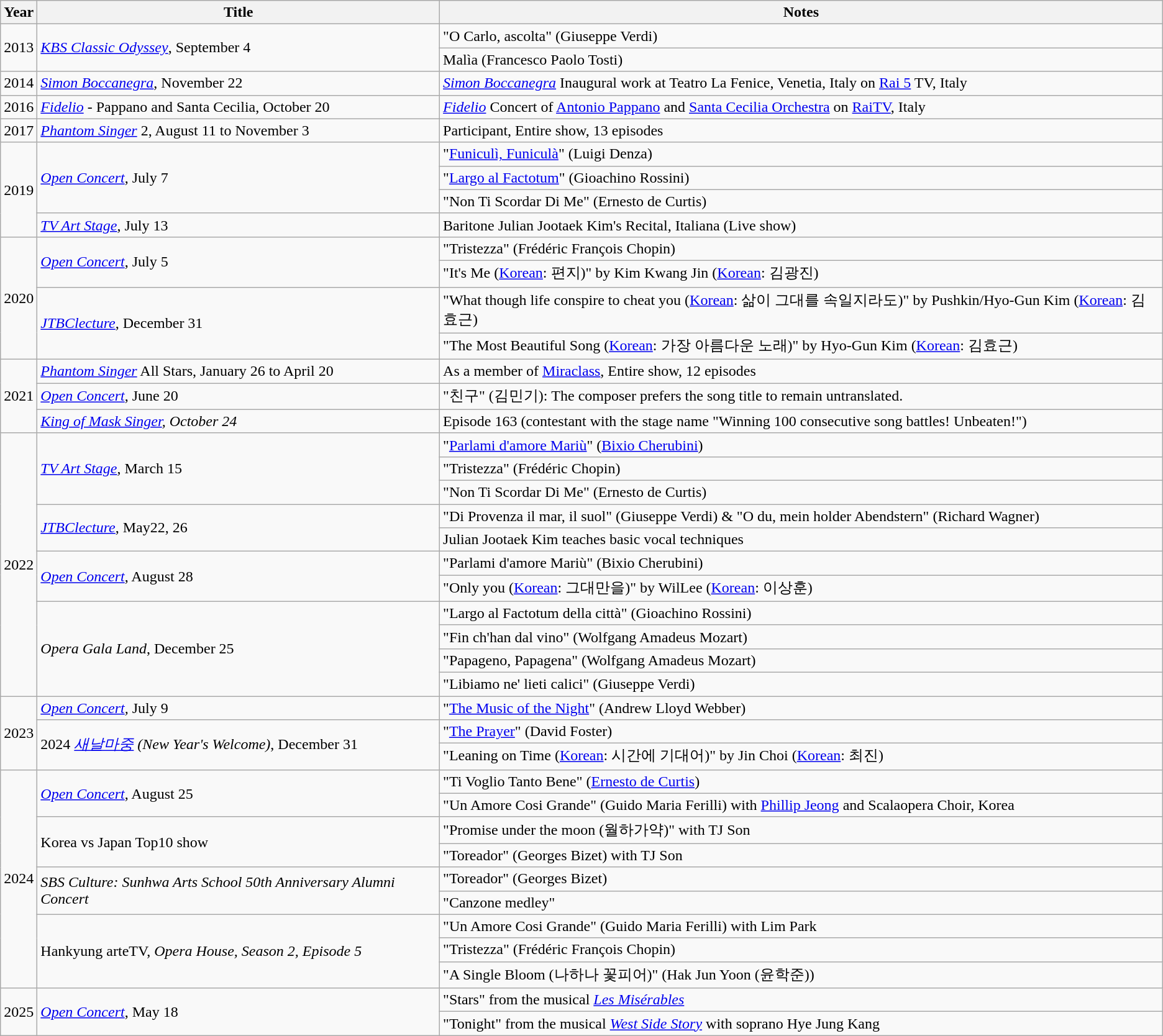<table class="wikitable">
<tr>
<th><strong>Year</strong></th>
<th><strong>Title</strong></th>
<th><strong>Notes</strong></th>
</tr>
<tr>
<td rowspan="2">2013</td>
<td rowspan="2"><a href='#'><em>KBS Classic Odyssey</em></a>, September 4</td>
<td>"O Carlo, ascolta" (Giuseppe Verdi)</td>
</tr>
<tr>
<td>Malìa (Francesco Paolo Tosti)</td>
</tr>
<tr>
<td>2014</td>
<td><em><a href='#'>Simon Boccanegra</a></em>, November 22</td>
<td><em><a href='#'>Simon Boccanegra</a></em> Inaugural work at Teatro La Fenice, Venetia, Italy on <a href='#'>Rai 5</a> TV, Italy</td>
</tr>
<tr>
<td>2016</td>
<td><em><a href='#'>Fidelio</a></em> - Pappano and Santa Cecilia, October 20</td>
<td><em><a href='#'>Fidelio</a></em> Concert of <a href='#'>Antonio Pappano</a> and <a href='#'>Santa Cecilia Orchestra</a> on <a href='#'>RaiTV</a>, Italy</td>
</tr>
<tr>
<td>2017</td>
<td><em><a href='#'>Phantom Singer</a></em> 2, August 11 to November 3</td>
<td>Participant, Entire show, 13 episodes</td>
</tr>
<tr>
<td rowspan="4">2019</td>
<td rowspan="3"><a href='#'><em>Open Concert</em></a>, July 7</td>
<td>"<a href='#'>Funiculì, Funiculà</a>" (Luigi Denza)</td>
</tr>
<tr>
<td>"<a href='#'>Largo al Factotum</a>" (Gioachino Rossini)</td>
</tr>
<tr>
<td>"Non Ti Scordar Di Me" (Ernesto de Curtis)</td>
</tr>
<tr>
<td><a href='#'><em>TV Art Stage</em></a>, July 13</td>
<td>Baritone Julian Jootaek Kim's Recital, Italiana (Live show)</td>
</tr>
<tr>
<td rowspan="4">2020</td>
<td rowspan="2"><a href='#'><em>Open Concert</em></a>, July 5</td>
<td>"Tristezza" (Frédéric François Chopin)</td>
</tr>
<tr>
<td>"It's Me (<a href='#'>Korean</a>: 편지)" by Kim Kwang Jin (<a href='#'>Korean</a>: 김광진)</td>
</tr>
<tr>
<td rowspan="2"><a href='#'><em>JTBClecture</em></a>, December 31</td>
<td>"What though life conspire to cheat you (<a href='#'>Korean</a>: 삶이 그대를 속일지라도)" by Pushkin/Hyo-Gun Kim (<a href='#'>Korean</a>: 김효근)</td>
</tr>
<tr>
<td>"The Most Beautiful Song (<a href='#'>Korean</a>: 가장 아름다운 노래)" by Hyo-Gun Kim (<a href='#'>Korean</a>: 김효근)</td>
</tr>
<tr>
<td rowspan="3">2021</td>
<td><em><a href='#'>Phantom Singer</a></em> All Stars, January 26 to April 20</td>
<td>As a member of <a href='#'>Miraclass</a>, Entire show, 12 episodes</td>
</tr>
<tr>
<td><a href='#'><em>Open Concert</em></a>, June 20</td>
<td>"친구" (김민기): The composer prefers the song title to remain untranslated.</td>
</tr>
<tr>
<td><em><a href='#'>King of Mask Singer</a>, October 24</em></td>
<td>Episode 163 (contestant with the stage name "Winning 100 consecutive song battles! Unbeaten!")</td>
</tr>
<tr>
<td rowspan="11">2022</td>
<td rowspan="3"><a href='#'><em>TV Art Stage</em></a>, March 15</td>
<td>"<a href='#'>Parlami d'amore Mariù</a>" (<a href='#'>Bixio Cherubini</a>)</td>
</tr>
<tr>
<td>"Tristezza" (Frédéric Chopin)</td>
</tr>
<tr>
<td>"Non Ti Scordar Di Me" (Ernesto de Curtis)</td>
</tr>
<tr>
<td rowspan="2"><a href='#'><em>JTBClecture</em></a>, May22, 26</td>
<td>"Di Provenza il mar, il suol" (Giuseppe Verdi) & "O du, mein holder Abendstern" (Richard Wagner)</td>
</tr>
<tr>
<td>Julian Jootaek Kim teaches basic vocal techniques</td>
</tr>
<tr>
<td rowspan="2"><a href='#'><em>Open Concert</em></a>, August 28</td>
<td>"Parlami d'amore Mariù" (Bixio Cherubini)</td>
</tr>
<tr>
<td>"Only you (<a href='#'>Korean</a>: 그대만을)" by WilLee (<a href='#'>Korean</a>: 이상훈)</td>
</tr>
<tr>
<td rowspan="4"><em>Opera Gala Land</em>, December 25</td>
<td>"Largo al Factotum della città" (Gioachino Rossini)</td>
</tr>
<tr>
<td>"Fin ch'han dal vino" (Wolfgang Amadeus Mozart)</td>
</tr>
<tr>
<td>"Papageno, Papagena" (Wolfgang Amadeus Mozart)</td>
</tr>
<tr>
<td>"Libiamo ne' lieti calici" (Giuseppe Verdi)</td>
</tr>
<tr>
<td rowspan="3">2023</td>
<td><em><a href='#'>Open Concert</a>,</em> July 9</td>
<td>"<a href='#'>The Music of the Night</a>" (Andrew Lloyd Webber)</td>
</tr>
<tr>
<td rowspan="2">2024 <a href='#'><em>새날마중</em></a> <em>(New Year's Welcome)</em>, December 31</td>
<td>"<a href='#'>The Prayer</a>" (David Foster)</td>
</tr>
<tr>
<td>"Leaning on Time (<a href='#'>Korean</a>: 시간에 기대어)" by Jin Choi (<a href='#'>Korean</a>: 최진)</td>
</tr>
<tr>
<td rowspan="9">2024</td>
<td rowspan="2"><a href='#'><em>Open Concert</em></a>, August 25</td>
<td>"Ti Voglio Tanto Bene" (<a href='#'>Ernesto de Curtis</a>)</td>
</tr>
<tr>
<td>"Un Amore Cosi Grande" (Guido Maria Ferilli) with <a href='#'>Phillip Jeong</a> and Scalaopera Choir, Korea</td>
</tr>
<tr>
<td rowspan="2">Korea vs Japan Top10 show</td>
<td>"Promise under the moon (월하가약)" with TJ Son</td>
</tr>
<tr>
<td>"Toreador" (Georges Bizet) with TJ Son</td>
</tr>
<tr>
<td rowspan="2"><em>SBS Culture: Sunhwa Arts School 50th Anniversary Alumni Concert</em></td>
<td>"Toreador" (Georges Bizet)</td>
</tr>
<tr>
<td>"Canzone medley"</td>
</tr>
<tr>
<td rowspan="3">Hankyung arteTV, <em>Opera House, Season 2, Episode 5</em></td>
<td>"Un Amore Cosi Grande" (Guido Maria Ferilli) with Lim Park</td>
</tr>
<tr>
<td>"Tristezza" (Frédéric François Chopin)</td>
</tr>
<tr>
<td>"A Single Bloom (나하나 꽃피어)" (Hak Jun Yoon (윤학준))</td>
</tr>
<tr>
<td rowspan="2">2025</td>
<td rowspan="2"><a href='#'><em>Open Concert</em></a>, May 18</td>
<td>"Stars" from the musical <em><a href='#'>Les Misérables</a></em></td>
</tr>
<tr>
<td>"Tonight" from the musical <em><a href='#'>West Side Story</a></em> with soprano Hye Jung Kang</td>
</tr>
</table>
